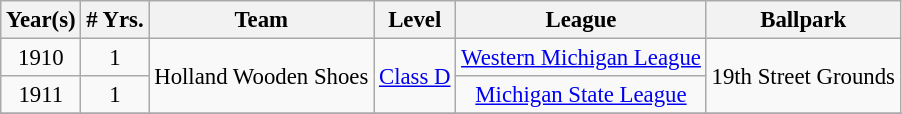<table class="wikitable" style="text-align:center; font-size: 95%;">
<tr>
<th>Year(s)</th>
<th># Yrs.</th>
<th>Team</th>
<th>Level</th>
<th>League</th>
<th>Ballpark</th>
</tr>
<tr>
<td>1910</td>
<td>1</td>
<td rowspan=2>Holland Wooden Shoes</td>
<td rowspan=2><a href='#'>Class D</a></td>
<td><a href='#'>Western Michigan League</a></td>
<td rowspan=2>19th Street Grounds</td>
</tr>
<tr>
<td>1911</td>
<td>1</td>
<td><a href='#'>Michigan State League</a></td>
</tr>
<tr>
</tr>
</table>
